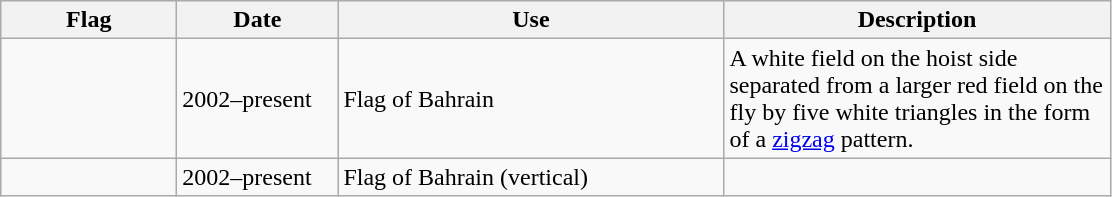<table class="wikitable">
<tr>
<th style="width:110px;">Flag</th>
<th style="width:100px;">Date</th>
<th style="width:250px;">Use</th>
<th style="width:250px;">Description</th>
</tr>
<tr>
<td></td>
<td>2002–present</td>
<td>Flag of Bahrain</td>
<td>A white field on the hoist side separated from a larger red field on the fly by five white triangles in the form of a <a href='#'>zigzag</a> pattern.</td>
</tr>
<tr>
<td></td>
<td>2002–present</td>
<td>Flag of Bahrain (vertical)</td>
<td></td>
</tr>
</table>
